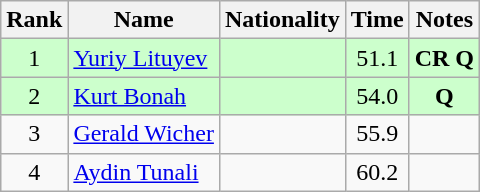<table class="wikitable sortable" style="text-align:center">
<tr>
<th>Rank</th>
<th>Name</th>
<th>Nationality</th>
<th>Time</th>
<th>Notes</th>
</tr>
<tr bgcolor=ccffcc>
<td>1</td>
<td align=left><a href='#'>Yuriy Lituyev</a></td>
<td align=left></td>
<td>51.1</td>
<td><strong>CR Q</strong></td>
</tr>
<tr bgcolor=ccffcc>
<td>2</td>
<td align=left><a href='#'>Kurt Bonah</a></td>
<td align=left></td>
<td>54.0</td>
<td><strong>Q</strong></td>
</tr>
<tr>
<td>3</td>
<td align=left><a href='#'>Gerald Wicher</a></td>
<td align=left></td>
<td>55.9</td>
<td></td>
</tr>
<tr>
<td>4</td>
<td align=left><a href='#'>Aydin Tunali</a></td>
<td align=left></td>
<td>60.2</td>
<td></td>
</tr>
</table>
